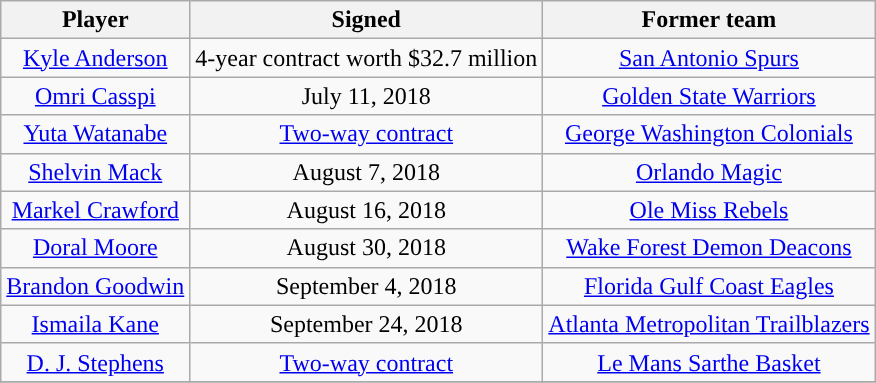<table class="wikitable sortable sortable" style="text-align: center">
<tr>
<th>Player</th>
<th>Signed</th>
<th>Former team</th>
</tr>
<tr style="text-align: center">
<td><a href='#'>Kyle Anderson</a></td>
<td>4-year contract worth $32.7 million</td>
<td><a href='#'>San Antonio Spurs</a></td>
</tr>
<tr style="text-align: center">
<td><a href='#'>Omri Casspi</a></td>
<td>July 11, 2018</td>
<td><a href='#'>Golden State Warriors</a></td>
</tr>
<tr style="text-align: center">
<td><a href='#'>Yuta Watanabe</a></td>
<td><a href='#'>Two-way contract</a></td>
<td><a href='#'>George Washington Colonials</a></td>
</tr>
<tr style="text-align: center">
<td><a href='#'>Shelvin Mack</a></td>
<td>August 7, 2018</td>
<td><a href='#'>Orlando Magic</a></td>
</tr>
<tr style="text-align: center">
<td><a href='#'>Markel Crawford</a></td>
<td>August 16, 2018</td>
<td><a href='#'>Ole Miss Rebels</a></td>
</tr>
<tr style="text-align: center">
<td><a href='#'>Doral Moore</a></td>
<td>August 30, 2018</td>
<td><a href='#'>Wake Forest Demon Deacons</a></td>
</tr>
<tr style="text-align: center">
<td><a href='#'>Brandon Goodwin</a></td>
<td>September 4, 2018</td>
<td><a href='#'>Florida Gulf Coast Eagles</a></td>
</tr>
<tr>
<td><a href='#'>Ismaila Kane</a></td>
<td>September 24, 2018</td>
<td><a href='#'>Atlanta Metropolitan Trailblazers</a></td>
</tr>
<tr>
<td><a href='#'>D. J. Stephens</a></td>
<td><a href='#'>Two-way contract</a></td>
<td> <a href='#'>Le Mans Sarthe Basket</a></td>
</tr>
<tr>
</tr>
</table>
